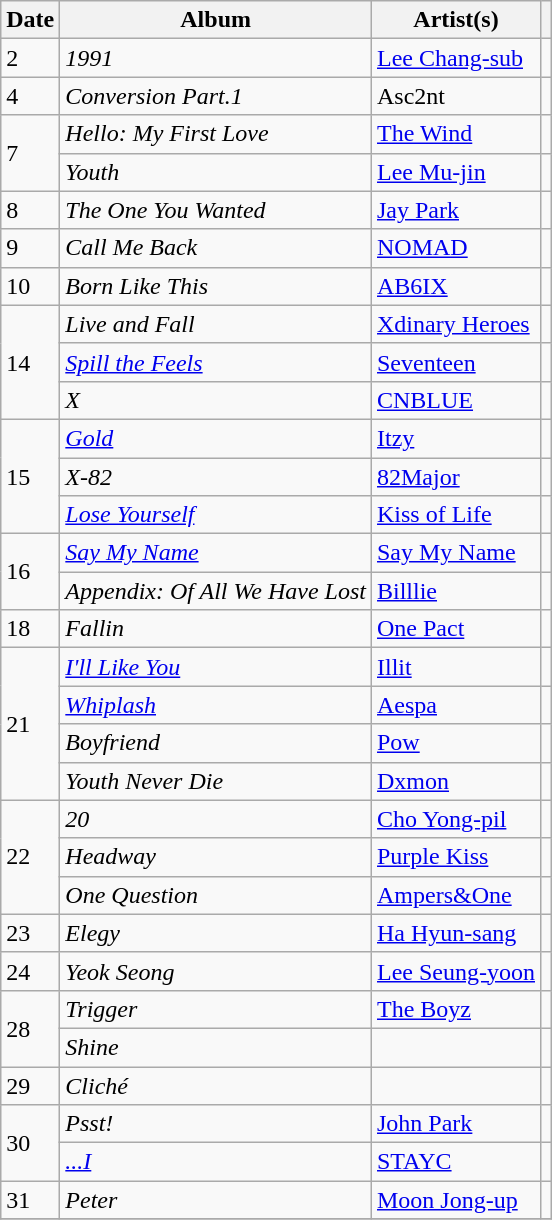<table class="wikitable">
<tr>
<th>Date</th>
<th>Album</th>
<th>Artist(s)</th>
<th></th>
</tr>
<tr>
<td>2</td>
<td><em>1991</em></td>
<td><a href='#'>Lee Chang-sub</a></td>
<td></td>
</tr>
<tr>
<td>4</td>
<td><em>Conversion Part.1</em></td>
<td>Asc2nt</td>
<td></td>
</tr>
<tr>
<td rowspan="2">7</td>
<td><em>Hello: My First Love</em></td>
<td><a href='#'>The Wind</a></td>
<td></td>
</tr>
<tr>
<td><em>Youth</em></td>
<td><a href='#'>Lee Mu-jin</a></td>
<td></td>
</tr>
<tr>
<td>8</td>
<td><em>The One You Wanted</em></td>
<td><a href='#'>Jay Park</a></td>
<td></td>
</tr>
<tr>
<td>9</td>
<td><em>Call Me Back</em></td>
<td><a href='#'>NOMAD</a></td>
<td></td>
</tr>
<tr>
<td>10</td>
<td><em>Born Like This</em></td>
<td><a href='#'>AB6IX</a></td>
<td></td>
</tr>
<tr>
<td rowspan="3">14</td>
<td><em>Live and Fall</em></td>
<td><a href='#'>Xdinary Heroes</a></td>
<td></td>
</tr>
<tr>
<td><em><a href='#'>Spill the Feels</a></em></td>
<td><a href='#'>Seventeen</a></td>
<td></td>
</tr>
<tr>
<td><em>X</em></td>
<td><a href='#'>CNBLUE</a></td>
<td></td>
</tr>
<tr>
<td rowspan="3">15</td>
<td><em><a href='#'>Gold</a></em></td>
<td><a href='#'>Itzy</a></td>
<td></td>
</tr>
<tr>
<td><em>X-82</em></td>
<td><a href='#'>82Major</a></td>
<td></td>
</tr>
<tr>
<td><em><a href='#'>Lose Yourself</a></em></td>
<td><a href='#'>Kiss of Life</a></td>
<td></td>
</tr>
<tr>
<td rowspan="2">16</td>
<td><em><a href='#'>Say My Name</a></em></td>
<td><a href='#'>Say My Name</a></td>
<td></td>
</tr>
<tr>
<td><em>Appendix: Of All We Have Lost</em></td>
<td><a href='#'>Billlie</a></td>
<td></td>
</tr>
<tr>
<td>18</td>
<td><em>Fallin</em></td>
<td><a href='#'>One Pact</a></td>
<td></td>
</tr>
<tr>
<td rowspan="4">21</td>
<td><em><a href='#'>I'll Like You</a></em></td>
<td><a href='#'>Illit</a></td>
<td></td>
</tr>
<tr>
<td><em><a href='#'>Whiplash</a></em></td>
<td><a href='#'>Aespa</a></td>
<td></td>
</tr>
<tr>
<td><em>Boyfriend</em></td>
<td><a href='#'>Pow</a></td>
<td></td>
</tr>
<tr>
<td><em>Youth Never Die</em></td>
<td><a href='#'>Dxmon</a></td>
<td></td>
</tr>
<tr>
<td rowspan="3">22</td>
<td><em>20</em></td>
<td><a href='#'>Cho Yong-pil</a></td>
<td></td>
</tr>
<tr>
<td><em>Headway</em></td>
<td><a href='#'>Purple Kiss</a></td>
<td></td>
</tr>
<tr>
<td><em>One Question</em></td>
<td><a href='#'>Ampers&One</a></td>
<td></td>
</tr>
<tr>
<td>23</td>
<td><em>Elegy</em></td>
<td><a href='#'>Ha Hyun-sang</a></td>
<td></td>
</tr>
<tr>
<td>24</td>
<td><em>Yeok Seong</em></td>
<td><a href='#'>Lee Seung-yoon</a></td>
<td></td>
</tr>
<tr>
<td rowspan="2">28</td>
<td><em>Trigger</em></td>
<td><a href='#'>The Boyz</a></td>
<td></td>
</tr>
<tr>
<td><em>Shine</em></td>
<td></td>
<td></td>
</tr>
<tr>
<td>29</td>
<td><em>Cliché</em></td>
<td></td>
<td></td>
</tr>
<tr>
<td rowspan="2">30</td>
<td><em>Psst!</em></td>
<td><a href='#'>John Park</a></td>
<td></td>
</tr>
<tr>
<td><em><a href='#'>...I</a></em></td>
<td><a href='#'>STAYC</a></td>
<td></td>
</tr>
<tr>
<td>31</td>
<td><em>Peter</em></td>
<td><a href='#'>Moon Jong-up</a></td>
<td></td>
</tr>
<tr>
</tr>
</table>
